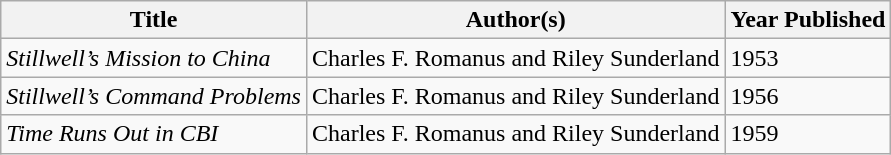<table class="wikitable sortable" border="1">
<tr>
<th>Title</th>
<th>Author(s)</th>
<th>Year Published</th>
</tr>
<tr>
<td><em>Stillwell’s Mission to China</em></td>
<td>Charles F. Romanus and Riley Sunderland</td>
<td>1953</td>
</tr>
<tr>
<td><em>Stillwell’s Command Problems</em></td>
<td>Charles F. Romanus and Riley Sunderland</td>
<td>1956</td>
</tr>
<tr>
<td><em>Time Runs Out in CBI</em></td>
<td>Charles F. Romanus and Riley Sunderland</td>
<td>1959</td>
</tr>
</table>
